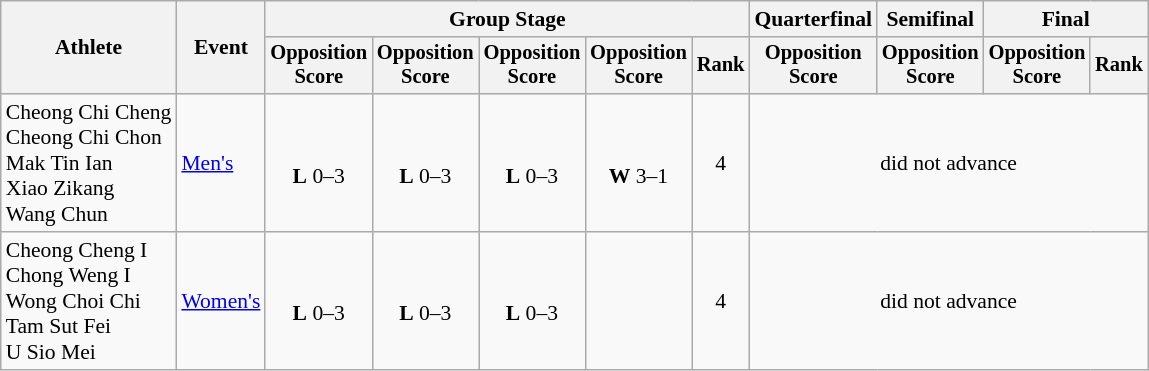<table class=wikitable style=font-size:90%;text-align:center>
<tr>
<th rowspan="2">Athlete</th>
<th rowspan="2">Event</th>
<th colspan="5">Group Stage</th>
<th>Quarterfinal</th>
<th>Semifinal</th>
<th colspan="2">Final</th>
</tr>
<tr style="font-size:95%">
<th>Opposition<br>Score</th>
<th>Opposition<br>Score</th>
<th>Opposition<br>Score</th>
<th>Opposition<br>Score</th>
<th>Rank</th>
<th>Opposition<br>Score</th>
<th>Opposition<br>Score</th>
<th>Opposition<br>Score</th>
<th>Rank</th>
</tr>
<tr>
<td align=left>Cheong Chi Cheng<br>Cheong Chi Chon<br>Mak Tin Ian<br>Xiao Zikang<br>Wang Chun</td>
<td align=left><a href='#'>Men's</a></td>
<td><br><strong>L</strong> 0–3</td>
<td><br><strong>L</strong> 0–3</td>
<td><br><strong>L</strong> 0–3</td>
<td><br><strong>W</strong> 3–1</td>
<td>4</td>
<td colspan=4>did not advance</td>
</tr>
<tr>
<td align=left>Cheong Cheng I<br>Chong Weng I<br>Wong Choi Chi<br>Tam Sut Fei<br>U Sio Mei</td>
<td align=left><a href='#'>Women's</a></td>
<td><br><strong>L</strong> 0–3</td>
<td><br><strong>L</strong> 0–3</td>
<td><br><strong>L</strong> 0–3</td>
<td></td>
<td>4</td>
<td colspan=4>did not advance</td>
</tr>
</table>
